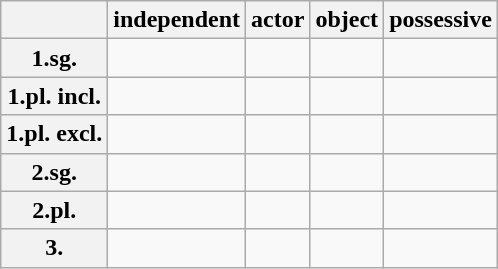<table class="wikitable">
<tr>
<th></th>
<th>independent</th>
<th>actor</th>
<th>object</th>
<th>possessive</th>
</tr>
<tr>
<th>1.sg.</th>
<td></td>
<td></td>
<td></td>
<td></td>
</tr>
<tr>
<th>1.pl. incl.</th>
<td></td>
<td></td>
<td></td>
<td></td>
</tr>
<tr>
<th>1.pl. excl.</th>
<td></td>
<td></td>
<td></td>
<td></td>
</tr>
<tr>
<th>2.sg.</th>
<td></td>
<td></td>
<td></td>
<td></td>
</tr>
<tr>
<th>2.pl.</th>
<td></td>
<td></td>
<td></td>
<td></td>
</tr>
<tr>
<th>3.</th>
<td></td>
<td></td>
<td></td>
<td></td>
</tr>
</table>
